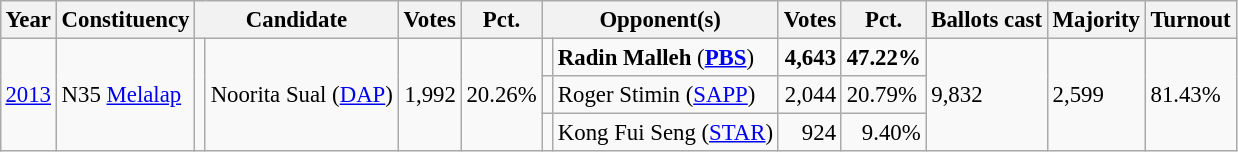<table class="wikitable" style="margin:0.5em ; font-size:95%">
<tr>
<th>Year</th>
<th>Constituency</th>
<th colspan="2">Candidate</th>
<th>Votes</th>
<th>Pct.</th>
<th colspan="2">Opponent(s)</th>
<th>Votes</th>
<th>Pct.</th>
<th>Ballots cast</th>
<th>Majority</th>
<th>Turnout</th>
</tr>
<tr>
<td rowspan="3"><a href='#'>2013</a></td>
<td rowspan="3">N35 <a href='#'>Melalap</a></td>
<td rowspan="3" ></td>
<td rowspan="3">Noorita Sual (<a href='#'>DAP</a>)</td>
<td rowspan="3" align=right>1,992</td>
<td rowspan="3">20.26%</td>
<td></td>
<td><strong>Radin Malleh</strong> (<a href='#'><strong>PBS</strong></a>)</td>
<td align=right><strong>4,643</strong></td>
<td><strong>47.22%</strong></td>
<td rowspan="3">9,832</td>
<td rowspan="3">2,599</td>
<td rowspan="3">81.43%</td>
</tr>
<tr>
<td bgcolor = ></td>
<td>Roger Stimin (<a href='#'>SAPP</a>)</td>
<td align=right>2,044</td>
<td>20.79%</td>
</tr>
<tr>
<td bgcolor = ></td>
<td>Kong Fui Seng (<a href='#'>STAR</a>)</td>
<td align=right>924</td>
<td align=right>9.40%</td>
</tr>
</table>
